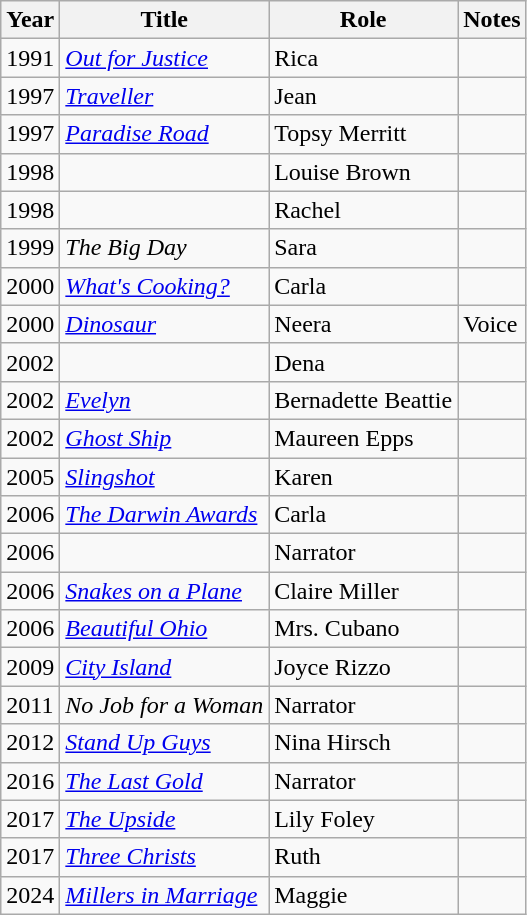<table class="wikitable sortable">
<tr>
<th>Year</th>
<th>Title</th>
<th>Role</th>
<th class="unsortable">Notes</th>
</tr>
<tr>
<td>1991</td>
<td><em><a href='#'>Out for Justice</a></em></td>
<td>Rica</td>
<td></td>
</tr>
<tr>
<td>1997</td>
<td><em><a href='#'>Traveller</a></em></td>
<td>Jean</td>
<td></td>
</tr>
<tr>
<td>1997</td>
<td><em><a href='#'>Paradise Road</a></em></td>
<td>Topsy Merritt</td>
<td></td>
</tr>
<tr>
<td>1998</td>
<td><em></em></td>
<td>Louise Brown</td>
<td></td>
</tr>
<tr>
<td>1998</td>
<td><em></em></td>
<td>Rachel</td>
<td></td>
</tr>
<tr>
<td>1999</td>
<td data-sort-value="Big Day, The"><em>The Big Day</em></td>
<td>Sara</td>
<td></td>
</tr>
<tr>
<td>2000</td>
<td><em><a href='#'>What's Cooking?</a></em></td>
<td>Carla</td>
<td></td>
</tr>
<tr>
<td>2000</td>
<td><em><a href='#'>Dinosaur</a></em></td>
<td>Neera</td>
<td>Voice</td>
</tr>
<tr>
<td>2002</td>
<td><em></em></td>
<td>Dena</td>
<td></td>
</tr>
<tr>
<td>2002</td>
<td><em><a href='#'>Evelyn</a></em></td>
<td>Bernadette Beattie</td>
<td></td>
</tr>
<tr>
<td>2002</td>
<td><em><a href='#'>Ghost Ship</a></em></td>
<td>Maureen Epps</td>
<td></td>
</tr>
<tr>
<td>2005</td>
<td><em><a href='#'>Slingshot</a></em></td>
<td>Karen</td>
<td></td>
</tr>
<tr>
<td>2006</td>
<td data-sort-value="Darwin Awards, The"><em><a href='#'>The Darwin Awards</a></em></td>
<td>Carla</td>
<td></td>
</tr>
<tr>
<td>2006</td>
<td><em></em></td>
<td>Narrator</td>
<td></td>
</tr>
<tr>
<td>2006</td>
<td><em><a href='#'>Snakes on a Plane</a></em></td>
<td>Claire Miller</td>
<td></td>
</tr>
<tr>
<td>2006</td>
<td><em><a href='#'>Beautiful Ohio</a></em></td>
<td>Mrs. Cubano</td>
<td></td>
</tr>
<tr>
<td>2009</td>
<td><em><a href='#'>City Island</a></em></td>
<td>Joyce Rizzo</td>
<td></td>
</tr>
<tr>
<td>2011</td>
<td><em>No Job for a Woman</em></td>
<td>Narrator</td>
<td></td>
</tr>
<tr>
<td>2012</td>
<td><em><a href='#'>Stand Up Guys</a></em></td>
<td>Nina Hirsch</td>
<td></td>
</tr>
<tr>
<td>2016</td>
<td data-sort-value="Last Gold, The"><em><a href='#'>The Last Gold</a></em></td>
<td>Narrator</td>
<td></td>
</tr>
<tr>
<td>2017</td>
<td data-sort-value="Upside, The"><em><a href='#'>The Upside</a></em></td>
<td>Lily Foley</td>
<td></td>
</tr>
<tr>
<td>2017</td>
<td><em><a href='#'>Three Christs</a></em></td>
<td>Ruth</td>
<td></td>
</tr>
<tr>
<td>2024</td>
<td><em><a href='#'>Millers in Marriage</a></em></td>
<td>Maggie</td>
<td></td>
</tr>
</table>
